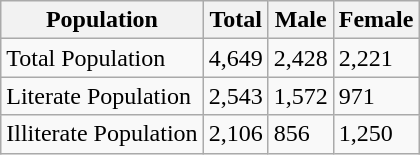<table class="wikitable">
<tr>
<th>Population</th>
<th>Total</th>
<th>Male</th>
<th>Female</th>
</tr>
<tr>
<td>Total Population</td>
<td>4,649</td>
<td>2,428</td>
<td>2,221</td>
</tr>
<tr>
<td>Literate Population</td>
<td>2,543</td>
<td>1,572</td>
<td>971</td>
</tr>
<tr>
<td>Illiterate Population</td>
<td>2,106</td>
<td>856</td>
<td>1,250</td>
</tr>
</table>
